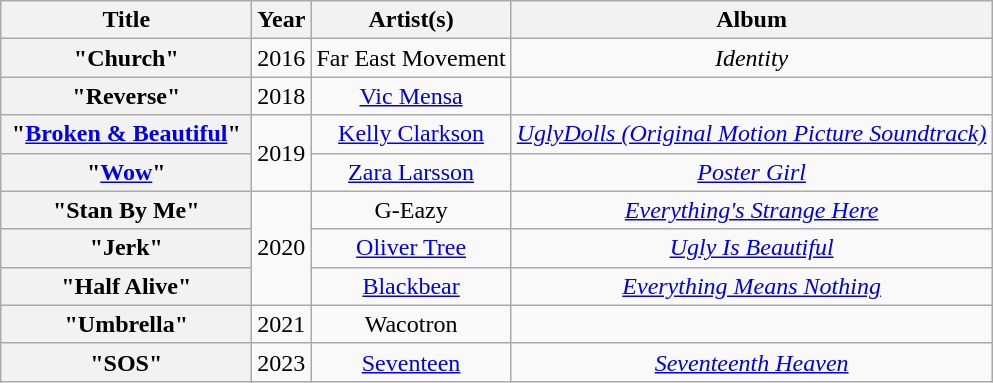<table class="wikitable plainrowheaders" style="text-align:center;">
<tr>
<th scope="col" style="width:10em;">Title</th>
<th scope="col" style="width:1em;">Year</th>
<th scope="col">Artist(s)</th>
<th scope="col">Album</th>
</tr>
<tr>
<th scope="row">"Church"</th>
<td>2016</td>
<td>Far East Movement </td>
<td><em>Identity</em></td>
</tr>
<tr>
<th scope="row">"Reverse"</th>
<td>2018</td>
<td><a href='#'>Vic Mensa</a> </td>
<td></td>
</tr>
<tr>
<th scope="row">"<a href='#'>Broken & Beautiful</a>"</th>
<td rowspan="2">2019</td>
<td><a href='#'>Kelly Clarkson</a></td>
<td><em><a href='#'>UglyDolls (Original Motion Picture Soundtrack)</a></em></td>
</tr>
<tr>
<th scope="row">"<a href='#'>Wow</a>"</th>
<td><a href='#'>Zara Larsson</a></td>
<td><em><a href='#'>Poster Girl</a></em></td>
</tr>
<tr>
<th scope="row">"Stan By Me"</th>
<td rowspan="3">2020</td>
<td>G-Eazy</td>
<td><em><a href='#'>Everything's Strange Here</a></em></td>
</tr>
<tr>
<th scope="row">"Jerk"</th>
<td><a href='#'>Oliver Tree</a></td>
<td><em><a href='#'>Ugly Is Beautiful</a></em></td>
</tr>
<tr>
<th scope="row">"Half Alive"</th>
<td><a href='#'>Blackbear</a></td>
<td><em><a href='#'>Everything Means Nothing</a></em></td>
</tr>
<tr>
<th scope="row">"Umbrella"</th>
<td>2021</td>
<td>Wacotron </td>
<td></td>
</tr>
<tr>
<th scope="row">"SOS"</th>
<td>2023</td>
<td><a href='#'>Seventeen</a></td>
<td><em><a href='#'>Seventeenth Heaven</a></em></td>
</tr>
</table>
